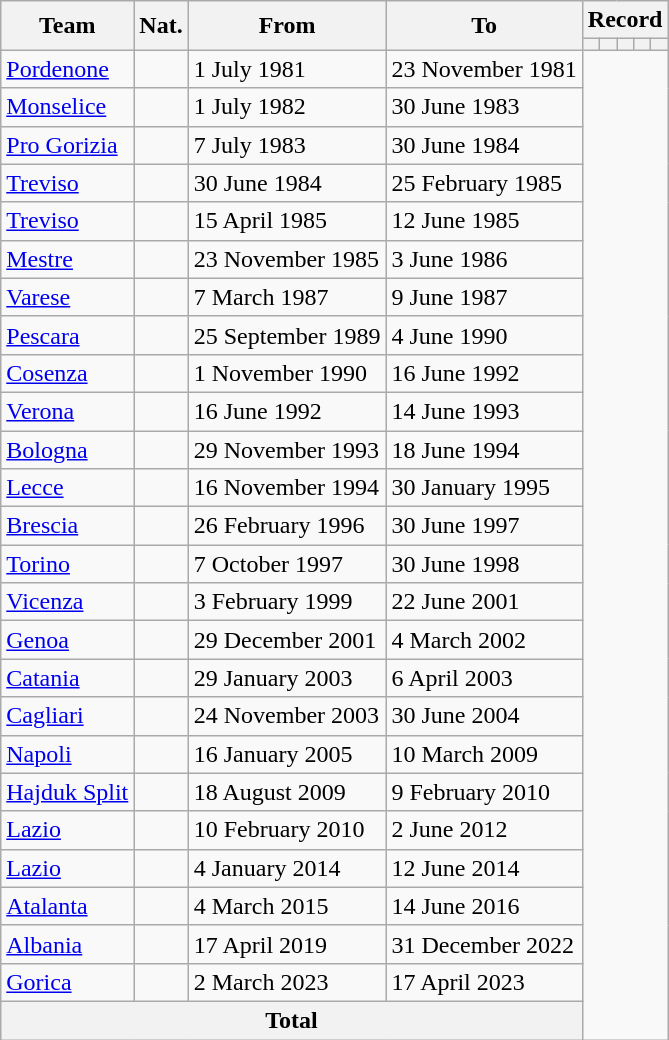<table class="wikitable" style="text-align:center">
<tr>
<th rowspan="2">Team</th>
<th rowspan="2">Nat.</th>
<th rowspan="2">From</th>
<th rowspan="2">To</th>
<th colspan=5>Record</th>
</tr>
<tr>
<th></th>
<th></th>
<th></th>
<th></th>
<th></th>
</tr>
<tr>
<td align=left><a href='#'>Pordenone</a></td>
<td></td>
<td align=left>1 July 1981</td>
<td align=left>23 November 1981<br></td>
</tr>
<tr>
<td align=left><a href='#'>Monselice</a></td>
<td></td>
<td align=left>1 July 1982</td>
<td align=left>30 June 1983<br></td>
</tr>
<tr>
<td align=left><a href='#'>Pro Gorizia</a></td>
<td></td>
<td align=left>7 July 1983</td>
<td align=left>30 June 1984<br></td>
</tr>
<tr>
<td align=left><a href='#'>Treviso</a></td>
<td></td>
<td align=left>30 June 1984</td>
<td align=left>25 February 1985<br></td>
</tr>
<tr>
<td align=left><a href='#'>Treviso</a></td>
<td></td>
<td align=left>15 April 1985</td>
<td align=left>12 June 1985<br></td>
</tr>
<tr>
<td align=left><a href='#'>Mestre</a></td>
<td></td>
<td align=left>23 November 1985</td>
<td align=left>3 June 1986<br></td>
</tr>
<tr>
<td align=left><a href='#'>Varese</a></td>
<td></td>
<td align=left>7 March 1987</td>
<td align=left>9 June 1987<br></td>
</tr>
<tr>
<td align=left><a href='#'>Pescara</a></td>
<td></td>
<td align=left>25 September 1989</td>
<td align=left>4 June 1990<br></td>
</tr>
<tr>
<td align=left><a href='#'>Cosenza</a></td>
<td></td>
<td align=left>1 November 1990</td>
<td align=left>16 June 1992<br></td>
</tr>
<tr>
<td align=left><a href='#'>Verona</a></td>
<td></td>
<td align=left>16 June 1992</td>
<td align=left>14 June 1993<br></td>
</tr>
<tr>
<td align=left><a href='#'>Bologna</a></td>
<td></td>
<td align=left>29 November 1993</td>
<td align=left>18 June 1994<br></td>
</tr>
<tr>
<td align=left><a href='#'>Lecce</a></td>
<td></td>
<td align=left>16 November 1994</td>
<td align=left>30 January 1995<br></td>
</tr>
<tr>
<td align=left><a href='#'>Brescia</a></td>
<td></td>
<td align=left>26 February 1996</td>
<td align=left>30 June 1997<br></td>
</tr>
<tr>
<td align=left><a href='#'>Torino</a></td>
<td></td>
<td align=left>7 October 1997</td>
<td align=left>30 June 1998<br></td>
</tr>
<tr>
<td align=left><a href='#'>Vicenza</a></td>
<td></td>
<td align=left>3 February 1999</td>
<td align=left>22 June 2001<br></td>
</tr>
<tr>
<td align=left><a href='#'>Genoa</a></td>
<td></td>
<td align=left>29 December 2001</td>
<td align=left>4 March 2002<br></td>
</tr>
<tr>
<td align=left><a href='#'>Catania</a></td>
<td></td>
<td align=left>29 January 2003</td>
<td align=left>6 April 2003<br></td>
</tr>
<tr>
<td align=left><a href='#'>Cagliari</a></td>
<td></td>
<td align=left>24 November 2003</td>
<td align=left>30 June 2004<br></td>
</tr>
<tr>
<td align=left><a href='#'>Napoli</a></td>
<td></td>
<td align=left>16 January 2005</td>
<td align=left>10 March 2009<br></td>
</tr>
<tr>
<td align=left><a href='#'>Hajduk Split</a></td>
<td></td>
<td align=left>18 August 2009</td>
<td align=left>9 February 2010<br></td>
</tr>
<tr>
<td align=left><a href='#'>Lazio</a></td>
<td></td>
<td align=left>10 February 2010</td>
<td align=left>2 June 2012<br></td>
</tr>
<tr>
<td align=left><a href='#'>Lazio</a></td>
<td></td>
<td align=left>4 January 2014</td>
<td align=left>12 June 2014<br></td>
</tr>
<tr>
<td align=left><a href='#'>Atalanta</a></td>
<td></td>
<td align=left>4 March 2015</td>
<td align=left>14 June 2016<br></td>
</tr>
<tr>
<td align=left><a href='#'>Albania</a></td>
<td></td>
<td align=left>17 April 2019</td>
<td align=left>31 December 2022<br></td>
</tr>
<tr>
<td align=left><a href='#'>Gorica</a></td>
<td></td>
<td align=left>2 March 2023</td>
<td align=left>17 April 2023<br></td>
</tr>
<tr>
<th colspan="4">Total<br></th>
</tr>
</table>
